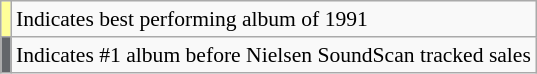<table class="wikitable" style="font-size:90%;">
<tr>
<td style="background-color:#FFFF99"></td>
<td>Indicates best performing album of 1991</td>
</tr>
<tr>
<td style="background-color:#63666A"></td>
<td>Indicates #1 album before Nielsen SoundScan tracked sales</td>
</tr>
</table>
